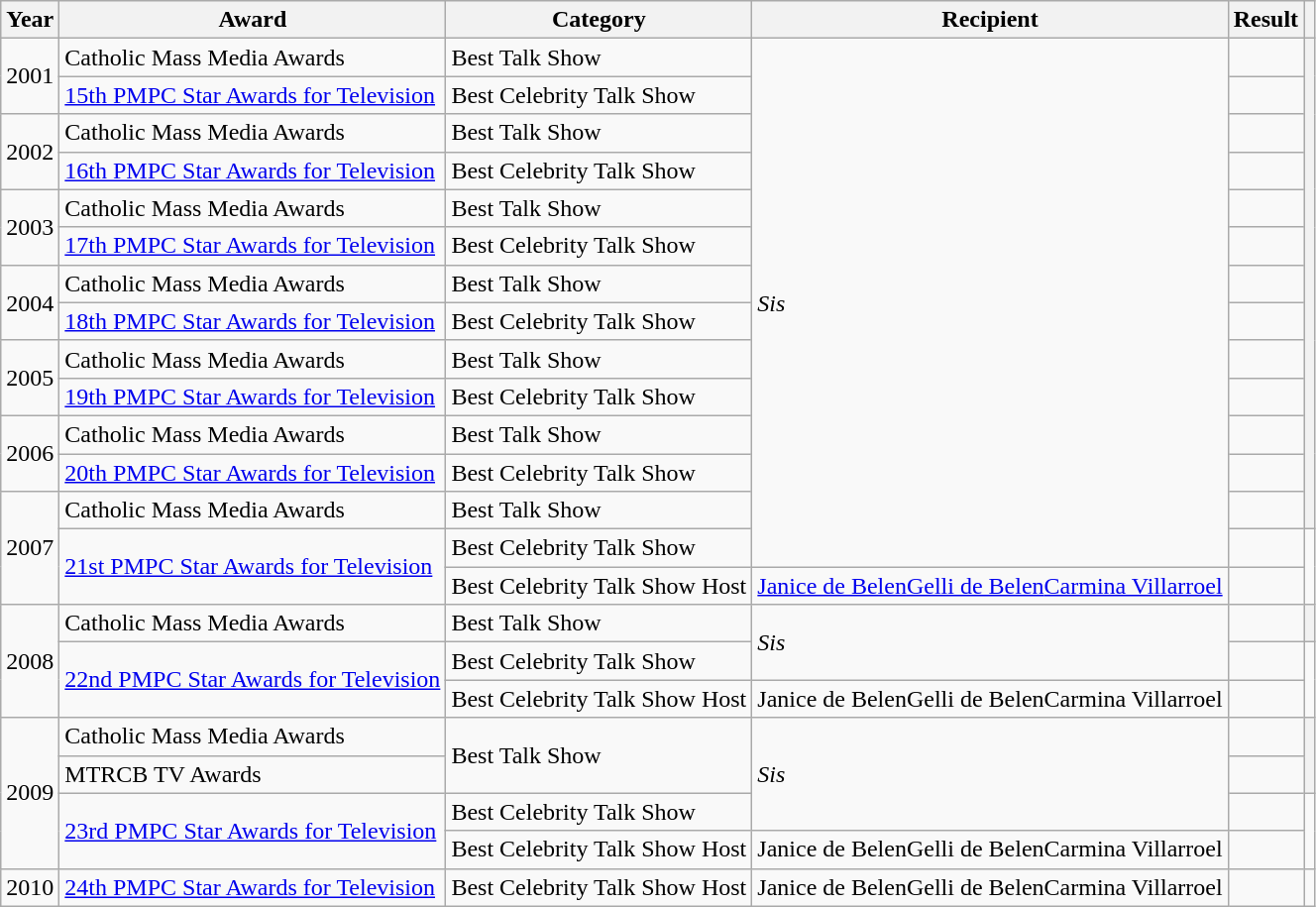<table class="wikitable">
<tr>
<th>Year</th>
<th>Award</th>
<th>Category</th>
<th>Recipient</th>
<th>Result</th>
<th></th>
</tr>
<tr>
<td rowspan=2>2001</td>
<td>Catholic Mass Media Awards</td>
<td>Best Talk Show</td>
<td rowspan=14><em>Sis</em></td>
<td></td>
<th rowspan=13></th>
</tr>
<tr>
<td><a href='#'>15th PMPC Star Awards for Television</a></td>
<td>Best Celebrity Talk Show</td>
<td></td>
</tr>
<tr>
<td rowspan=2>2002</td>
<td>Catholic Mass Media Awards</td>
<td>Best Talk Show</td>
<td></td>
</tr>
<tr>
<td><a href='#'>16th PMPC Star Awards for Television</a></td>
<td>Best Celebrity Talk Show</td>
<td></td>
</tr>
<tr>
<td rowspan=2>2003</td>
<td>Catholic Mass Media Awards</td>
<td>Best Talk Show</td>
<td></td>
</tr>
<tr>
<td><a href='#'>17th PMPC Star Awards for Television</a></td>
<td>Best Celebrity Talk Show</td>
<td></td>
</tr>
<tr>
<td rowspan=2>2004</td>
<td>Catholic Mass Media Awards</td>
<td>Best Talk Show</td>
<td></td>
</tr>
<tr>
<td><a href='#'>18th PMPC Star Awards for Television</a></td>
<td>Best Celebrity Talk Show</td>
<td></td>
</tr>
<tr>
<td rowspan=2>2005</td>
<td>Catholic Mass Media Awards</td>
<td>Best Talk Show</td>
<td></td>
</tr>
<tr>
<td><a href='#'>19th PMPC Star Awards for Television</a></td>
<td>Best Celebrity Talk Show</td>
<td></td>
</tr>
<tr>
<td rowspan=2>2006</td>
<td>Catholic Mass Media Awards</td>
<td>Best Talk Show</td>
<td></td>
</tr>
<tr>
<td><a href='#'>20th PMPC Star Awards for Television</a></td>
<td>Best Celebrity Talk Show</td>
<td></td>
</tr>
<tr>
<td rowspan=3>2007</td>
<td>Catholic Mass Media Awards</td>
<td>Best Talk Show</td>
<td></td>
</tr>
<tr>
<td rowspan=2><a href='#'>21st PMPC Star Awards for Television</a></td>
<td>Best Celebrity Talk Show</td>
<td></td>
<td rowspan=2></td>
</tr>
<tr>
<td>Best Celebrity Talk Show Host</td>
<td><a href='#'>Janice de Belen</a><a href='#'>Gelli de Belen</a><a href='#'>Carmina Villarroel</a></td>
<td></td>
</tr>
<tr>
<td rowspan=3>2008</td>
<td>Catholic Mass Media Awards</td>
<td>Best Talk Show</td>
<td rowspan=2><em>Sis</em></td>
<td></td>
<th></th>
</tr>
<tr>
<td rowspan=2><a href='#'>22nd PMPC Star Awards for Television</a></td>
<td>Best Celebrity Talk Show</td>
<td></td>
<td rowspan=2></td>
</tr>
<tr>
<td>Best Celebrity Talk Show Host</td>
<td>Janice de BelenGelli de BelenCarmina Villarroel</td>
<td></td>
</tr>
<tr>
<td rowspan=4>2009</td>
<td>Catholic Mass Media Awards</td>
<td rowspan=2>Best Talk Show</td>
<td rowspan=3><em>Sis</em></td>
<td></td>
<th rowspan=2></th>
</tr>
<tr>
<td>MTRCB TV Awards</td>
<td></td>
</tr>
<tr>
<td rowspan=2><a href='#'>23rd PMPC Star Awards for Television</a></td>
<td>Best Celebrity Talk Show</td>
<td></td>
<td rowspan=2></td>
</tr>
<tr>
<td>Best Celebrity Talk Show Host</td>
<td>Janice de BelenGelli de BelenCarmina Villarroel</td>
<td></td>
</tr>
<tr>
<td>2010</td>
<td><a href='#'>24th PMPC Star Awards for Television</a></td>
<td>Best Celebrity Talk Show Host</td>
<td>Janice de BelenGelli de BelenCarmina Villarroel</td>
<td></td>
<td></td>
</tr>
</table>
